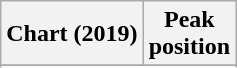<table class="wikitable sortable plainrowheaders" style="text-align:center">
<tr>
<th scope="col">Chart (2019)</th>
<th scope="col">Peak<br>position</th>
</tr>
<tr>
</tr>
<tr>
</tr>
</table>
